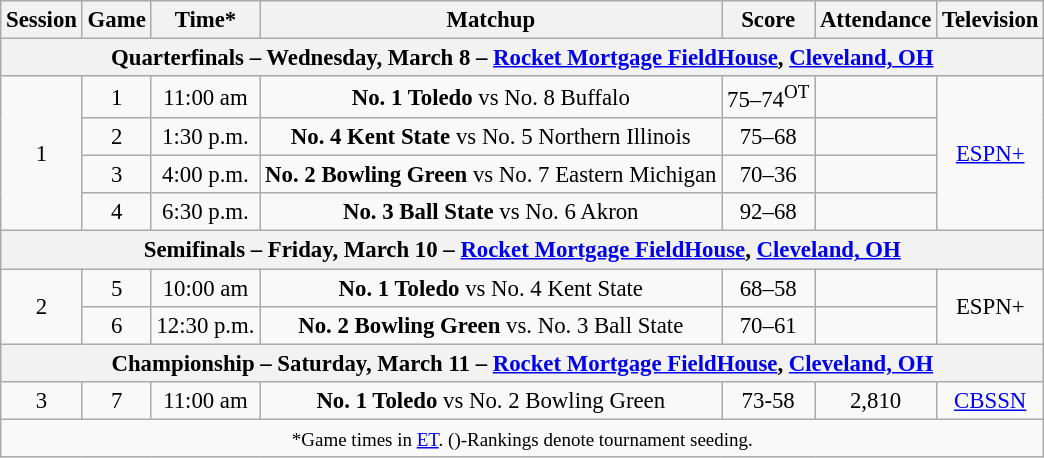<table class="wikitable" style="font-size:95%;text-align:center">
<tr>
<th>Session</th>
<th>Game</th>
<th>Time*</th>
<th>Matchup</th>
<th>Score</th>
<th>Attendance</th>
<th>Television</th>
</tr>
<tr>
<th colspan="8">Quarterfinals – Wednesday, March 8 – <a href='#'>Rocket Mortgage FieldHouse</a>, <a href='#'>Cleveland, OH</a></th>
</tr>
<tr>
<td rowspan=4>1</td>
<td>1</td>
<td>11:00 am</td>
<td><strong>No. 1 Toledo</strong> vs No. 8 Buffalo</td>
<td>75–74<sup>OT</sup></td>
<td></td>
<td rowspan=4><a href='#'>ESPN+</a></td>
</tr>
<tr>
<td>2</td>
<td>1:30 p.m.</td>
<td><strong>No. 4 Kent State</strong> vs No. 5 Northern Illinois</td>
<td>75–68</td>
<td></td>
</tr>
<tr>
<td>3</td>
<td>4:00 p.m.</td>
<td><strong>No. 2 Bowling Green</strong> vs No. 7 Eastern Michigan</td>
<td>70–36</td>
<td></td>
</tr>
<tr>
<td>4</td>
<td>6:30 p.m.</td>
<td><strong>No. 3 Ball State</strong> vs No. 6 Akron</td>
<td>92–68</td>
<td></td>
</tr>
<tr>
<th colspan="8">Semifinals – Friday, March 10 – <a href='#'>Rocket Mortgage FieldHouse</a>, <a href='#'>Cleveland, OH</a></th>
</tr>
<tr>
<td rowspan=2>2</td>
<td>5</td>
<td>10:00 am</td>
<td><strong>No. 1 Toledo</strong> vs No. 4 Kent State</td>
<td>68–58</td>
<td></td>
<td rowspan=2>ESPN+</td>
</tr>
<tr>
<td>6</td>
<td>12:30 p.m.</td>
<td><strong>No. 2 Bowling Green</strong> vs. No. 3 Ball State</td>
<td>70–61</td>
<td></td>
</tr>
<tr>
<th colspan="8">Championship – Saturday, March 11 – <a href='#'>Rocket Mortgage FieldHouse</a>, <a href='#'>Cleveland, OH</a></th>
</tr>
<tr>
<td>3</td>
<td>7</td>
<td>11:00 am</td>
<td><strong>No. 1 Toledo</strong> vs No. 2 Bowling Green</td>
<td>73-58</td>
<td>2,810</td>
<td><a href='#'>CBSSN</a></td>
</tr>
<tr>
<td colspan="7"><small>*Game times in <a href='#'>ET</a>. ()-Rankings denote tournament seeding.</small></td>
</tr>
</table>
